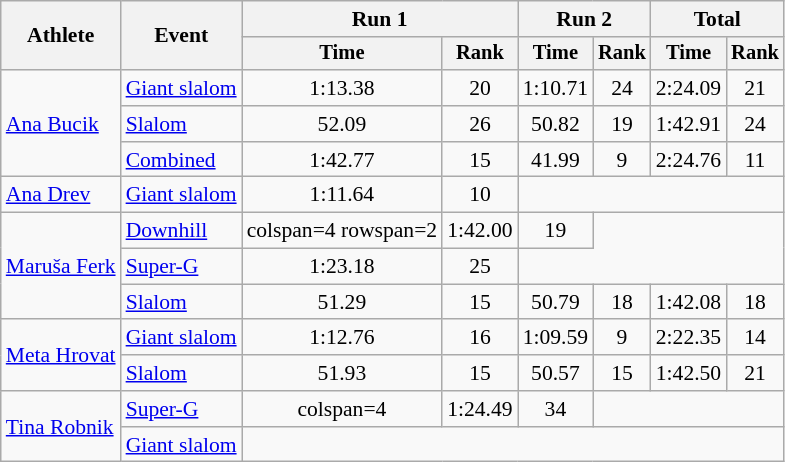<table class="wikitable" style="font-size:90%">
<tr>
<th rowspan=2>Athlete</th>
<th rowspan=2>Event</th>
<th colspan=2>Run 1</th>
<th colspan=2>Run 2</th>
<th colspan=2>Total</th>
</tr>
<tr style="font-size:95%">
<th>Time</th>
<th>Rank</th>
<th>Time</th>
<th>Rank</th>
<th>Time</th>
<th>Rank</th>
</tr>
<tr align=center>
<td style="text-align:left;" rowspan="3"><a href='#'>Ana Bucik</a></td>
<td align=left><a href='#'>Giant slalom</a></td>
<td>1:13.38</td>
<td>20</td>
<td>1:10.71</td>
<td>24</td>
<td>2:24.09</td>
<td>21</td>
</tr>
<tr align=center>
<td align=left><a href='#'>Slalom</a></td>
<td>52.09</td>
<td>26</td>
<td>50.82</td>
<td>19</td>
<td>1:42.91</td>
<td>24</td>
</tr>
<tr align=center>
<td align=left><a href='#'>Combined</a></td>
<td>1:42.77</td>
<td>15</td>
<td>41.99</td>
<td>9</td>
<td>2:24.76</td>
<td>11</td>
</tr>
<tr align=center>
<td style="text-align:left;"><a href='#'>Ana Drev</a></td>
<td align=left><a href='#'>Giant slalom</a></td>
<td>1:11.64</td>
<td>10</td>
<td colspan=4></td>
</tr>
<tr align=center>
<td style="text-align:left;" rowspan="3"><a href='#'>Maruša Ferk</a></td>
<td align=left><a href='#'>Downhill</a></td>
<td>colspan=4 rowspan=2 </td>
<td>1:42.00</td>
<td>19</td>
</tr>
<tr align=center>
<td align=left><a href='#'>Super-G</a></td>
<td>1:23.18</td>
<td>25</td>
</tr>
<tr align=center>
<td align=left><a href='#'>Slalom</a></td>
<td>51.29</td>
<td>15</td>
<td>50.79</td>
<td>18</td>
<td>1:42.08</td>
<td>18</td>
</tr>
<tr align=center>
<td style="text-align:left;" rowspan="2"><a href='#'>Meta Hrovat</a></td>
<td align=left><a href='#'>Giant slalom</a></td>
<td>1:12.76</td>
<td>16</td>
<td>1:09.59</td>
<td>9</td>
<td>2:22.35</td>
<td>14</td>
</tr>
<tr align=center>
<td align=left><a href='#'>Slalom</a></td>
<td>51.93</td>
<td>15</td>
<td>50.57</td>
<td>15</td>
<td>1:42.50</td>
<td>21</td>
</tr>
<tr align=center>
<td style="text-align:left;" rowspan=2><a href='#'>Tina Robnik</a></td>
<td align=left><a href='#'>Super-G</a></td>
<td>colspan=4 </td>
<td>1:24.49</td>
<td>34</td>
</tr>
<tr align=center>
<td align=left><a href='#'>Giant slalom</a></td>
<td colspan=6></td>
</tr>
</table>
